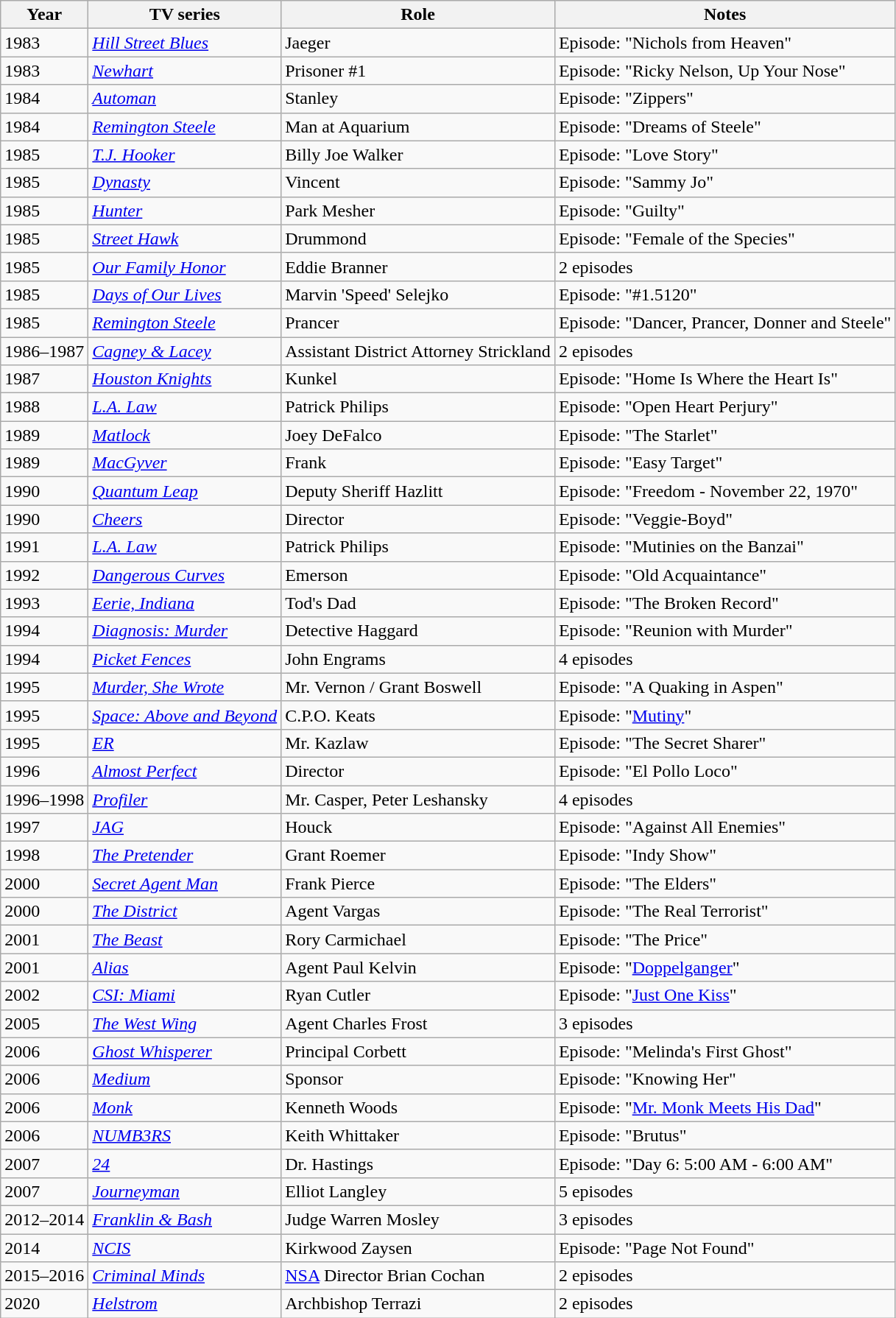<table class="wikitable">
<tr>
<th>Year</th>
<th>TV series</th>
<th>Role</th>
<th>Notes</th>
</tr>
<tr>
<td>1983</td>
<td><em><a href='#'>Hill Street Blues</a></em></td>
<td>Jaeger</td>
<td>Episode: "Nichols from Heaven"</td>
</tr>
<tr>
<td>1983</td>
<td><em><a href='#'>Newhart</a></em></td>
<td>Prisoner #1</td>
<td>Episode: "Ricky Nelson, Up Your Nose"</td>
</tr>
<tr>
<td>1984</td>
<td><em><a href='#'>Automan</a></em></td>
<td>Stanley</td>
<td>Episode: "Zippers"</td>
</tr>
<tr>
<td>1984</td>
<td><em><a href='#'>Remington Steele</a></em></td>
<td>Man at Aquarium</td>
<td>Episode: "Dreams of Steele"</td>
</tr>
<tr>
<td>1985</td>
<td><em><a href='#'>T.J. Hooker</a></em></td>
<td>Billy Joe Walker</td>
<td>Episode: "Love Story"</td>
</tr>
<tr>
<td>1985</td>
<td><em><a href='#'>Dynasty</a></em></td>
<td>Vincent</td>
<td>Episode: "Sammy Jo"</td>
</tr>
<tr>
<td>1985</td>
<td><em><a href='#'>Hunter</a></em></td>
<td>Park Mesher</td>
<td>Episode: "Guilty"</td>
</tr>
<tr>
<td>1985</td>
<td><em><a href='#'>Street Hawk</a></em></td>
<td>Drummond</td>
<td>Episode: "Female of the Species"</td>
</tr>
<tr>
<td>1985</td>
<td><em><a href='#'>Our Family Honor</a></em></td>
<td>Eddie Branner</td>
<td>2 episodes</td>
</tr>
<tr>
<td>1985</td>
<td><em><a href='#'>Days of Our Lives</a></em></td>
<td>Marvin 'Speed' Selejko</td>
<td>Episode: "#1.5120"</td>
</tr>
<tr>
<td>1985</td>
<td><em><a href='#'>Remington Steele</a></em></td>
<td>Prancer</td>
<td>Episode: "Dancer, Prancer, Donner and Steele"</td>
</tr>
<tr>
<td>1986–1987</td>
<td><em><a href='#'>Cagney & Lacey</a></em></td>
<td>Assistant District Attorney Strickland</td>
<td>2 episodes</td>
</tr>
<tr>
<td>1987</td>
<td><em><a href='#'>Houston Knights</a></em></td>
<td>Kunkel</td>
<td>Episode: "Home Is Where the Heart Is"</td>
</tr>
<tr>
<td>1988</td>
<td><em><a href='#'>L.A. Law</a></em></td>
<td>Patrick Philips</td>
<td>Episode: "Open Heart Perjury"</td>
</tr>
<tr>
<td>1989</td>
<td><em><a href='#'>Matlock</a></em></td>
<td>Joey DeFalco</td>
<td>Episode: "The Starlet"</td>
</tr>
<tr>
<td>1989</td>
<td><em><a href='#'>MacGyver</a></em></td>
<td>Frank</td>
<td>Episode: "Easy Target"</td>
</tr>
<tr>
<td>1990</td>
<td><em><a href='#'>Quantum Leap</a></em></td>
<td>Deputy Sheriff Hazlitt</td>
<td>Episode: "Freedom - November 22, 1970"</td>
</tr>
<tr>
<td>1990</td>
<td><em><a href='#'>Cheers</a></em></td>
<td>Director</td>
<td>Episode: "Veggie-Boyd"</td>
</tr>
<tr>
<td>1991</td>
<td><em><a href='#'>L.A. Law</a></em></td>
<td>Patrick Philips</td>
<td>Episode: "Mutinies on the Banzai"</td>
</tr>
<tr>
<td>1992</td>
<td><em><a href='#'>Dangerous Curves</a></em></td>
<td>Emerson</td>
<td>Episode: "Old Acquaintance"</td>
</tr>
<tr>
<td>1993</td>
<td><em><a href='#'>Eerie, Indiana</a></em></td>
<td>Tod's Dad</td>
<td>Episode: "The Broken Record"</td>
</tr>
<tr>
<td>1994</td>
<td><em><a href='#'>Diagnosis: Murder</a></em></td>
<td>Detective Haggard</td>
<td>Episode: "Reunion with Murder"</td>
</tr>
<tr>
<td>1994</td>
<td><em><a href='#'>Picket Fences</a></em></td>
<td>John Engrams</td>
<td>4 episodes</td>
</tr>
<tr>
<td>1995</td>
<td><em><a href='#'>Murder, She Wrote</a></em></td>
<td>Mr. Vernon / Grant Boswell</td>
<td>Episode: "A Quaking in Aspen"</td>
</tr>
<tr>
<td>1995</td>
<td><em><a href='#'>Space: Above and Beyond</a></em></td>
<td>C.P.O. Keats</td>
<td>Episode: "<a href='#'>Mutiny</a>"</td>
</tr>
<tr>
<td>1995</td>
<td><em><a href='#'>ER</a></em></td>
<td>Mr. Kazlaw</td>
<td>Episode: "The Secret Sharer"</td>
</tr>
<tr>
<td>1996</td>
<td><em><a href='#'>Almost Perfect</a></em></td>
<td>Director</td>
<td>Episode: "El Pollo Loco"</td>
</tr>
<tr>
<td>1996–1998</td>
<td><em><a href='#'>Profiler</a></em></td>
<td>Mr. Casper, Peter Leshansky</td>
<td>4 episodes</td>
</tr>
<tr>
<td>1997</td>
<td><em><a href='#'>JAG</a></em></td>
<td>Houck</td>
<td>Episode: "Against All Enemies"</td>
</tr>
<tr>
<td>1998</td>
<td><em><a href='#'>The Pretender</a></em></td>
<td>Grant Roemer</td>
<td>Episode: "Indy Show"</td>
</tr>
<tr>
<td>2000</td>
<td><em><a href='#'>Secret Agent Man</a></em></td>
<td>Frank Pierce</td>
<td>Episode: "The Elders"</td>
</tr>
<tr>
<td>2000</td>
<td><em><a href='#'>The District</a></em></td>
<td>Agent Vargas</td>
<td>Episode: "The Real Terrorist"</td>
</tr>
<tr>
<td>2001</td>
<td><em><a href='#'>The Beast</a></em></td>
<td>Rory Carmichael</td>
<td>Episode: "The Price"</td>
</tr>
<tr>
<td>2001</td>
<td><em><a href='#'>Alias</a></em></td>
<td>Agent Paul Kelvin</td>
<td>Episode: "<a href='#'>Doppelganger</a>"</td>
</tr>
<tr>
<td>2002</td>
<td><em><a href='#'>CSI: Miami</a></em></td>
<td>Ryan Cutler</td>
<td>Episode: "<a href='#'>Just One Kiss</a>"</td>
</tr>
<tr>
<td>2005</td>
<td><em><a href='#'>The West Wing</a></em></td>
<td>Agent Charles Frost</td>
<td>3 episodes</td>
</tr>
<tr>
<td>2006</td>
<td><em><a href='#'>Ghost Whisperer</a></em></td>
<td>Principal Corbett</td>
<td>Episode: "Melinda's First Ghost"</td>
</tr>
<tr>
<td>2006</td>
<td><em><a href='#'>Medium</a></em></td>
<td>Sponsor</td>
<td>Episode: "Knowing Her"</td>
</tr>
<tr>
<td>2006</td>
<td><em><a href='#'>Monk</a></em></td>
<td>Kenneth Woods</td>
<td>Episode: "<a href='#'>Mr. Monk Meets His Dad</a>"</td>
</tr>
<tr>
<td>2006</td>
<td><em><a href='#'>NUMB3RS</a></em></td>
<td>Keith Whittaker</td>
<td>Episode: "Brutus"</td>
</tr>
<tr>
<td>2007</td>
<td><em><a href='#'>24</a></em></td>
<td>Dr. Hastings</td>
<td>Episode: "Day 6: 5:00 AM - 6:00 AM"</td>
</tr>
<tr>
<td>2007</td>
<td><em><a href='#'>Journeyman</a></em></td>
<td>Elliot Langley</td>
<td>5 episodes</td>
</tr>
<tr>
<td>2012–2014</td>
<td><em><a href='#'>Franklin & Bash</a></em></td>
<td>Judge Warren Mosley</td>
<td>3 episodes</td>
</tr>
<tr>
<td>2014</td>
<td><em><a href='#'>NCIS</a></em></td>
<td>Kirkwood Zaysen</td>
<td>Episode: "Page Not Found"</td>
</tr>
<tr>
<td>2015–2016</td>
<td><em><a href='#'>Criminal Minds</a></em></td>
<td><a href='#'>NSA</a> Director Brian Cochan</td>
<td>2 episodes</td>
</tr>
<tr>
<td>2020</td>
<td><em><a href='#'>Helstrom</a></em></td>
<td>Archbishop Terrazi</td>
<td>2 episodes</td>
</tr>
</table>
